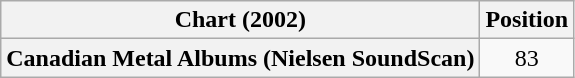<table class="wikitable plainrowheaders">
<tr>
<th>Chart (2002)</th>
<th>Position</th>
</tr>
<tr>
<th scope="row">Canadian Metal Albums (Nielsen SoundScan)</th>
<td align=center>83</td>
</tr>
</table>
